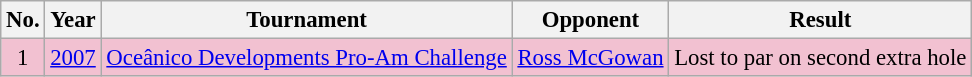<table class="wikitable" style="font-size:95%;">
<tr>
<th>No.</th>
<th>Year</th>
<th>Tournament</th>
<th>Opponent</th>
<th>Result</th>
</tr>
<tr style="background:#F2C1D1;">
<td align=center>1</td>
<td><a href='#'>2007</a></td>
<td><a href='#'>Oceânico Developments Pro-Am Challenge</a></td>
<td> <a href='#'>Ross McGowan</a></td>
<td>Lost to par on second extra hole</td>
</tr>
</table>
